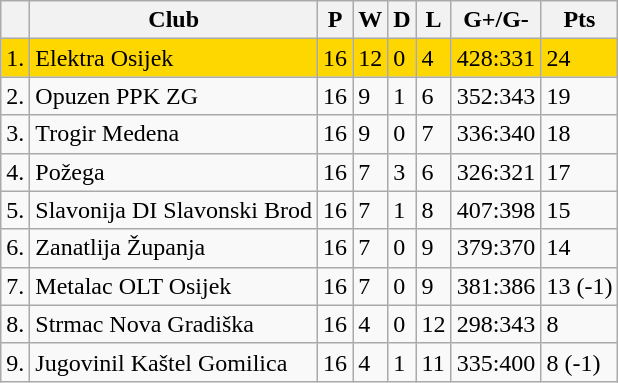<table class="wikitable">
<tr>
<th></th>
<th>Club</th>
<th>P</th>
<th>W</th>
<th>D</th>
<th>L</th>
<th>G+/G-</th>
<th>Pts</th>
</tr>
<tr bgcolor="gold">
<td>1.</td>
<td>Elektra Osijek</td>
<td>16</td>
<td>12</td>
<td>0</td>
<td>4</td>
<td>428:331</td>
<td>24</td>
</tr>
<tr>
<td>2.</td>
<td>Opuzen PPK ZG</td>
<td>16</td>
<td>9</td>
<td>1</td>
<td>6</td>
<td>352:343</td>
<td>19</td>
</tr>
<tr>
<td>3.</td>
<td>Trogir Medena</td>
<td>16</td>
<td>9</td>
<td>0</td>
<td>7</td>
<td>336:340</td>
<td>18</td>
</tr>
<tr>
<td>4.</td>
<td>Požega</td>
<td>16</td>
<td>7</td>
<td>3</td>
<td>6</td>
<td>326:321</td>
<td>17</td>
</tr>
<tr>
<td>5.</td>
<td>Slavonija DI Slavonski Brod</td>
<td>16</td>
<td>7</td>
<td>1</td>
<td>8</td>
<td>407:398</td>
<td>15</td>
</tr>
<tr>
<td>6.</td>
<td>Zanatlija Županja</td>
<td>16</td>
<td>7</td>
<td>0</td>
<td>9</td>
<td>379:370</td>
<td>14</td>
</tr>
<tr>
<td>7.</td>
<td>Metalac OLT Osijek</td>
<td>16</td>
<td>7</td>
<td>0</td>
<td>9</td>
<td>381:386</td>
<td>13 (-1)</td>
</tr>
<tr>
<td>8.</td>
<td>Strmac Nova Gradiška</td>
<td>16</td>
<td>4</td>
<td>0</td>
<td>12</td>
<td>298:343</td>
<td>8</td>
</tr>
<tr>
<td>9.</td>
<td>Jugovinil Kaštel Gomilica</td>
<td>16</td>
<td>4</td>
<td>1</td>
<td>11</td>
<td>335:400</td>
<td>8 (-1)</td>
</tr>
</table>
